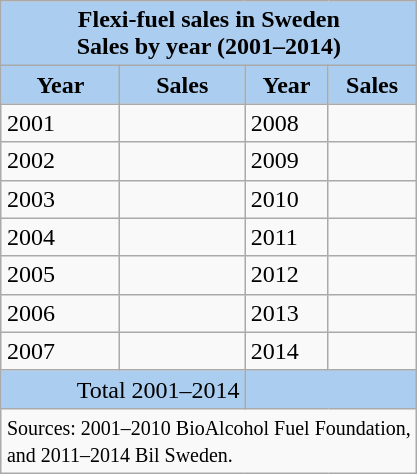<table class="wikitable" style="float: right; margin-left: 10px">
<tr>
<th colspan="4"  style="text-align:center; background:#abcdef;">Flexi-fuel sales in Sweden<br> Sales by year (2001–2014)</th>
</tr>
<tr>
<th style="background:#abcdef;">Year</th>
<th style="background:#abcdef;">Sales</th>
<th style="background:#abcdef;">Year</th>
<th style="background:#abcdef;">Sales</th>
</tr>
<tr>
<td>2001</td>
<td></td>
<td>2008</td>
<td></td>
</tr>
<tr>
<td>2002</td>
<td></td>
<td>2009</td>
<td></td>
</tr>
<tr>
<td>2003</td>
<td></td>
<td>2010</td>
<td></td>
</tr>
<tr>
<td>2004</td>
<td></td>
<td>2011</td>
<td></td>
</tr>
<tr>
<td>2005</td>
<td></td>
<td>2012</td>
<td></td>
</tr>
<tr>
<td>2006</td>
<td></td>
<td>2013</td>
<td></td>
</tr>
<tr>
<td>2007</td>
<td></td>
<td>2014</td>
<td></td>
</tr>
<tr style="background:#abcdef;">
<td colspan="2"  style="text-align:right; ">Total 2001–2014</td>
<td colspan="2" style="background:#abcdef;"></td>
</tr>
<tr>
<td colspan="4"><small> Sources: 2001–2010 BioAlcohol Fuel Foundation,<br> and 2011–2014 Bil Sweden.</small></td>
</tr>
</table>
